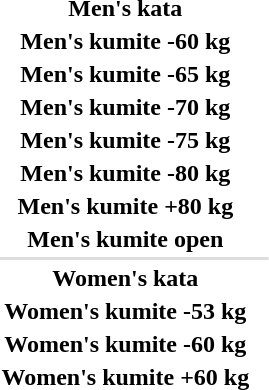<table>
<tr>
<th scope="row">Men's kata</th>
<td></td>
<td></td>
<td></td>
</tr>
<tr>
<th scope="row">Men's kumite -60 kg</th>
<td></td>
<td></td>
<td><br></td>
</tr>
<tr>
<th scope="row">Men's kumite -65 kg</th>
<td></td>
<td></td>
<td><br></td>
</tr>
<tr>
<th scope="row">Men's kumite -70 kg</th>
<td></td>
<td></td>
<td><br></td>
</tr>
<tr>
<th scope="row">Men's kumite -75 kg</th>
<td></td>
<td></td>
<td><br></td>
</tr>
<tr>
<th scope="row">Men's kumite -80 kg</th>
<td></td>
<td></td>
<td><br></td>
</tr>
<tr>
<th scope="row">Men's kumite +80 kg</th>
<td></td>
<td></td>
<td><br></td>
</tr>
<tr>
<th scope="row">Men's kumite open</th>
<td></td>
<td></td>
<td></td>
</tr>
<tr bgcolor=#DDDDDD>
<td colspan=4></td>
</tr>
<tr>
<th scope="row">Women's kata</th>
<td></td>
<td></td>
<td></td>
</tr>
<tr>
<th scope="row">Women's kumite -53 kg</th>
<td></td>
<td></td>
<td><br></td>
</tr>
<tr>
<th scope="row">Women's kumite -60 kg</th>
<td></td>
<td></td>
<td><br></td>
</tr>
<tr>
<th scope="row">Women's kumite +60 kg</th>
<td></td>
<td></td>
<td><br></td>
</tr>
</table>
